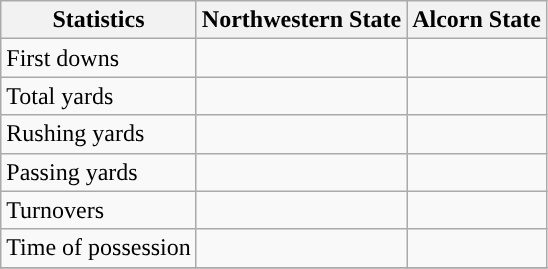<table class="wikitable">
<tr>
<th>Statistics</th>
<th>Northwestern State</th>
<th>Alcorn State</th>
</tr>
<tr>
<td>First downs</td>
<td> </td>
<td> </td>
</tr>
<tr>
<td>Total yards</td>
<td> </td>
<td> </td>
</tr>
<tr>
<td>Rushing yards</td>
<td> </td>
<td> </td>
</tr>
<tr>
<td>Passing yards</td>
<td> </td>
<td> </td>
</tr>
<tr>
<td>Turnovers</td>
<td> </td>
<td> </td>
</tr>
<tr>
<td>Time of possession</td>
<td> </td>
<td> </td>
</tr>
<tr>
</tr>
</table>
